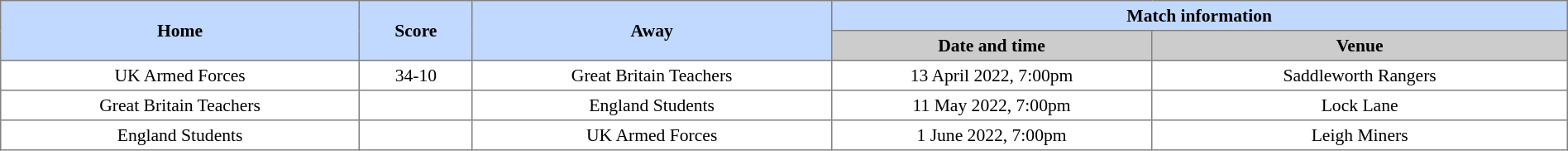<table style="border-collapse:collapse; font-size:90%; text-align:center;" width="100%" cellspacing="0" cellpadding="3" border="1">
<tr bgcolor="#C1D8FF">
<th rowspan="2" width="19%">Home</th>
<th rowspan="2" width="6%">Score</th>
<th rowspan="2" width="19%">Away</th>
<th colspan="2">Match information</th>
</tr>
<tr bgcolor="#CCCCCC">
<th width="17%">Date and time</th>
<th width="22%">Venue</th>
</tr>
<tr>
<td>UK Armed Forces</td>
<td>34-10</td>
<td>Great Britain Teachers</td>
<td>13 April 2022, 7:00pm</td>
<td>Saddleworth Rangers</td>
</tr>
<tr>
<td>Great Britain Teachers</td>
<td></td>
<td>England Students</td>
<td>11 May 2022, 7:00pm</td>
<td>Lock Lane</td>
</tr>
<tr>
<td>England Students</td>
<td></td>
<td>UK  Armed Forces</td>
<td>1 June 2022, 7:00pm</td>
<td>Leigh Miners</td>
</tr>
</table>
